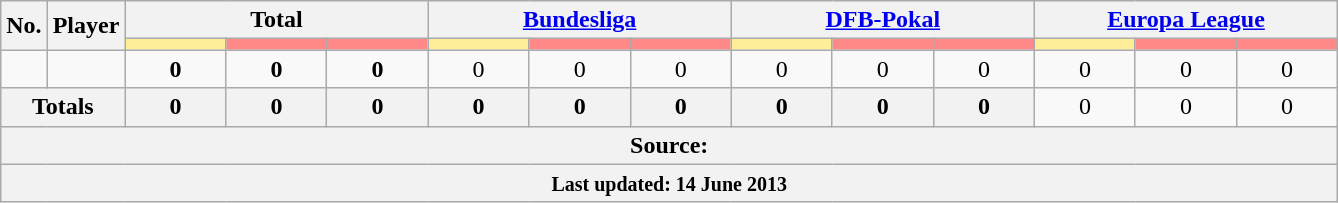<table class="wikitable" style="text-align:center;">
<tr style="text-align:center;">
<th rowspan="2">No.</th>
<th rowspan="2">Player</th>
<th colspan="3">Total</th>
<th colspan="3"><a href='#'>Bundesliga</a></th>
<th colspan="3"><a href='#'>DFB-Pokal</a></th>
<th colspan="3"><a href='#'>Europa League</a></th>
</tr>
<tr>
<th style="width:60px; background:#fe9;"></th>
<th style="width:60px; background:#ff8888;"></th>
<th style="width:60px; background:#ff8888;"></th>
<th style="width:60px; background:#fe9;"></th>
<th style="width:60px; background:#ff8888;"></th>
<th style="width:60px; background:#ff8888;"></th>
<th style="width:60px; background:#fe9;"></th>
<th style="width:60px; background:#ff8888;"></th>
<th style="width:60px; background:#ff8888;"></th>
<th style="width:60px; background:#fe9;"></th>
<th style="width:60px; background:#ff8888;"></th>
<th style="width:60px; background:#ff8888;"></th>
</tr>
<tr>
<td></td>
<td></td>
<td><strong>0</strong> </td>
<td><strong>0</strong> </td>
<td><strong>0</strong> </td>
<td>0 </td>
<td>0 </td>
<td>0 </td>
<td>0 </td>
<td>0 </td>
<td>0 </td>
<td>0 </td>
<td>0 </td>
<td>0 </td>
</tr>
<tr>
<th colspan="2">Totals</th>
<th>0 </th>
<th>0 </th>
<th>0 </th>
<th>0 </th>
<th>0 </th>
<th>0 </th>
<th>0 </th>
<th>0 </th>
<th>0 </th>
<td>0 </td>
<td>0 </td>
<td>0 </td>
</tr>
<tr>
<th colspan="14">Source:</th>
</tr>
<tr>
<th colspan="14"><small>Last updated: 14 June 2013</small></th>
</tr>
</table>
